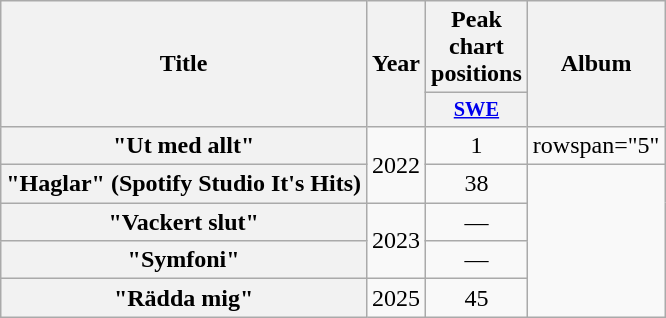<table class="wikitable plainrowheaders" style="text-align:center;">
<tr>
<th scope="col" rowspan="2">Title</th>
<th scope="col" rowspan="2">Year</th>
<th scope="col" colspan="1">Peak chart positions</th>
<th scope="col" rowspan="2">Album</th>
</tr>
<tr>
<th scope="col" style="width:3em;font-size:85%;"><a href='#'>SWE</a><br></th>
</tr>
<tr>
<th scope="row">"Ut med allt"</th>
<td rowspan="2">2022</td>
<td>1</td>
<td>rowspan="5" </td>
</tr>
<tr>
<th scope="row">"Haglar" (Spotify Studio It's Hits)<br></th>
<td>38<br></td>
</tr>
<tr>
<th scope="row">"Vackert slut"</th>
<td rowspan="2">2023</td>
<td>—</td>
</tr>
<tr>
<th scope="row">"Symfoni"<br></th>
<td>—</td>
</tr>
<tr>
<th scope="row">"Rädda mig"</th>
<td>2025</td>
<td>45<br></td>
</tr>
</table>
